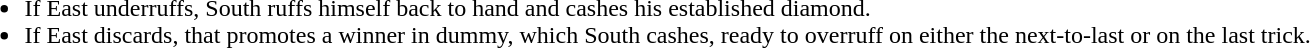<table>
<tr>
<td><br><ul><li>If East underruffs, South ruffs himself back to hand and cashes his established diamond.</li><li>If East discards, that promotes a winner in dummy, which South cashes, ready to overruff on either the next-to-last or on the last trick.</li></ul></td>
</tr>
</table>
